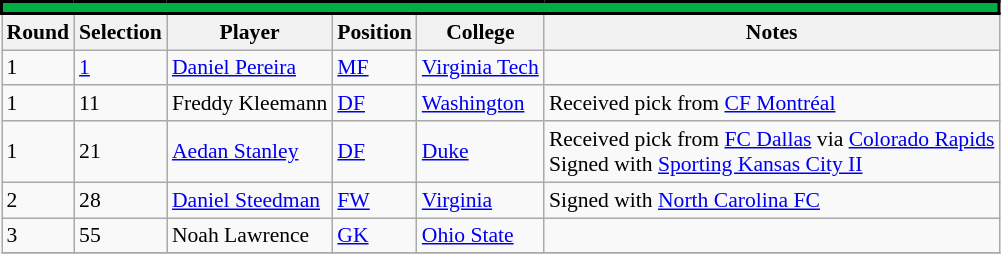<table class="wikitable sortable" style="text-align:center; font-size:90%; text-align:left;">
<tr style="border-spacing: 2px; border: 2px solid black;">
<td colspan="6" bgcolor="#00AE42" color="#000000" border="#000000" align="center"><strong></strong></td>
</tr>
<tr>
<th>Round</th>
<th>Selection</th>
<th>Player</th>
<th>Position</th>
<th>College</th>
<th>Notes</th>
</tr>
<tr>
<td>1</td>
<td><a href='#'>1</a></td>
<td> <a href='#'>Daniel Pereira</a></td>
<td><a href='#'>MF</a></td>
<td><a href='#'>Virginia Tech</a></td>
<td></td>
</tr>
<tr>
<td>1</td>
<td>11</td>
<td> Freddy Kleemann</td>
<td><a href='#'>DF</a></td>
<td><a href='#'>Washington</a></td>
<td>Received pick from <a href='#'>CF Montréal</a></td>
</tr>
<tr>
<td>1</td>
<td>21</td>
<td> <a href='#'>Aedan Stanley</a></td>
<td><a href='#'>DF</a></td>
<td><a href='#'>Duke</a></td>
<td>Received pick from <a href='#'>FC Dallas</a> via <a href='#'>Colorado Rapids</a><br>Signed with <a href='#'>Sporting Kansas City II</a></td>
</tr>
<tr>
<td>2</td>
<td>28</td>
<td> <a href='#'>Daniel Steedman</a></td>
<td><a href='#'>FW</a></td>
<td><a href='#'>Virginia</a></td>
<td>Signed with <a href='#'>North Carolina FC</a></td>
</tr>
<tr>
<td>3</td>
<td>55</td>
<td> Noah Lawrence</td>
<td><a href='#'>GK</a></td>
<td><a href='#'>Ohio State</a></td>
<td></td>
</tr>
<tr>
</tr>
</table>
